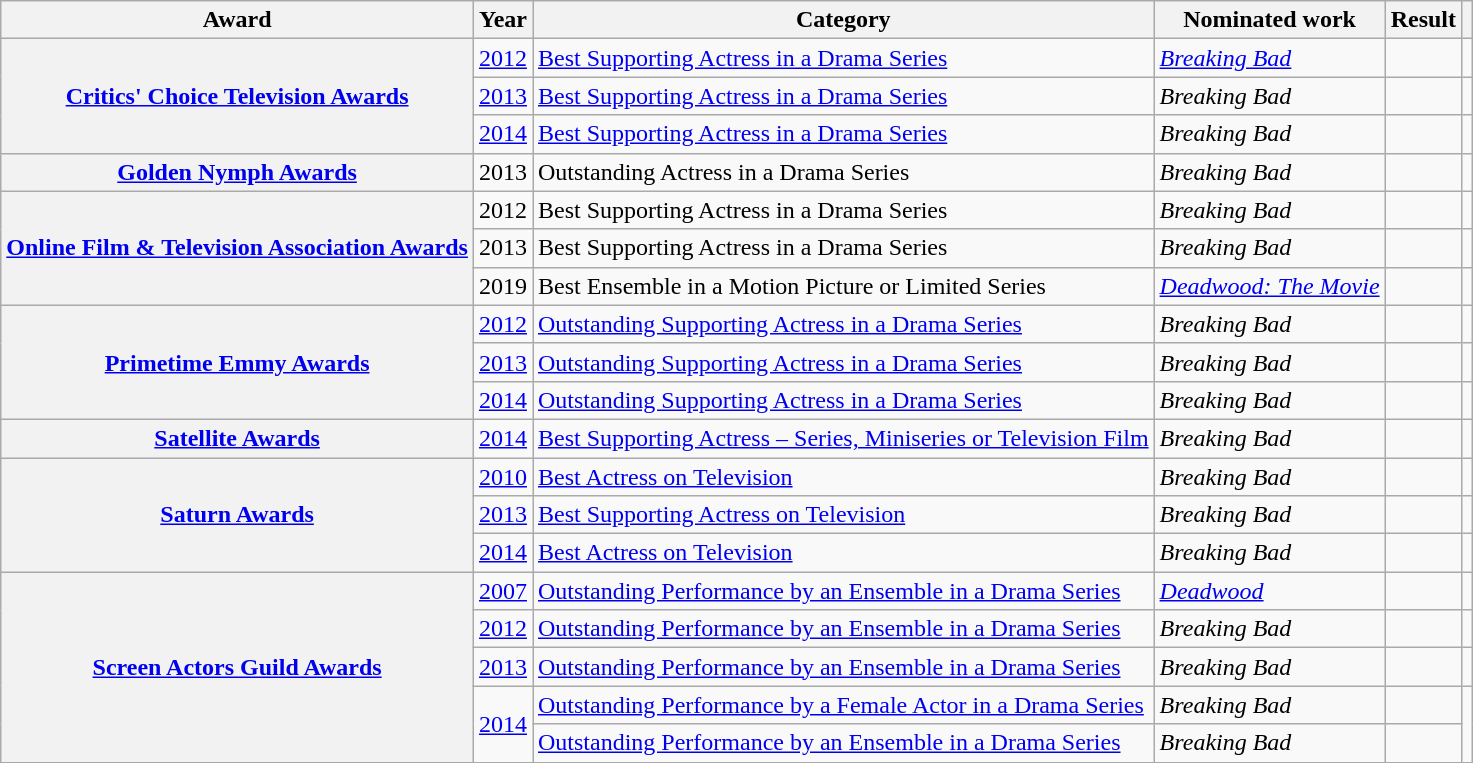<table class="wikitable plainrowheaders sortable">
<tr>
<th scope="col">Award</th>
<th scope="col">Year</th>
<th scope="col">Category</th>
<th scope="col">Nominated work</th>
<th scope="col">Result</th>
<th scope="col" class="unsortable"></th>
</tr>
<tr>
<th rowspan="3" scope="row"><a href='#'>Critics' Choice Television Awards</a></th>
<td><a href='#'>2012</a></td>
<td><a href='#'>Best Supporting Actress in a Drama Series</a></td>
<td><em><a href='#'>Breaking Bad</a></em></td>
<td></td>
<td style="text-align:center"></td>
</tr>
<tr>
<td><a href='#'>2013</a></td>
<td><a href='#'>Best Supporting Actress in a Drama Series</a></td>
<td><em>Breaking Bad</em></td>
<td></td>
<td style="text-align:center"></td>
</tr>
<tr>
<td><a href='#'>2014</a></td>
<td><a href='#'>Best Supporting Actress in a Drama Series</a></td>
<td><em>Breaking Bad</em></td>
<td></td>
<td style="text-align:center"></td>
</tr>
<tr>
<th scope="row"><a href='#'>Golden Nymph Awards</a></th>
<td>2013</td>
<td>Outstanding Actress in a Drama Series</td>
<td><em>Breaking Bad</em></td>
<td></td>
<td style="text-align:center"></td>
</tr>
<tr>
<th rowspan="3" scope="row"><a href='#'>Online Film & Television Association Awards</a></th>
<td>2012</td>
<td>Best Supporting Actress in a Drama Series</td>
<td><em>Breaking Bad</em></td>
<td></td>
<td style="text-align:center"></td>
</tr>
<tr>
<td>2013</td>
<td>Best Supporting Actress in a Drama Series</td>
<td><em>Breaking Bad</em></td>
<td></td>
<td style="text-align:center"></td>
</tr>
<tr>
<td>2019</td>
<td>Best Ensemble in a Motion Picture or Limited Series</td>
<td><em><a href='#'>Deadwood: The Movie</a></em></td>
<td></td>
<td style="text-align:center"></td>
</tr>
<tr>
<th rowspan="3" scope="row"><a href='#'>Primetime Emmy Awards</a></th>
<td><a href='#'>2012</a></td>
<td><a href='#'>Outstanding Supporting Actress in a Drama Series</a></td>
<td><em>Breaking Bad</em></td>
<td></td>
<td style="text-align:center"></td>
</tr>
<tr>
<td><a href='#'>2013</a></td>
<td><a href='#'>Outstanding Supporting Actress in a Drama Series</a></td>
<td><em>Breaking Bad</em></td>
<td></td>
<td style="text-align:center"></td>
</tr>
<tr>
<td><a href='#'>2014</a></td>
<td><a href='#'>Outstanding Supporting Actress in a Drama Series</a></td>
<td><em>Breaking Bad</em></td>
<td></td>
<td style="text-align:center"></td>
</tr>
<tr>
<th scope="row"><a href='#'>Satellite Awards</a></th>
<td><a href='#'>2014</a></td>
<td><a href='#'>Best Supporting Actress – Series, Miniseries or Television Film</a></td>
<td><em>Breaking Bad</em></td>
<td></td>
<td style="text-align:center"></td>
</tr>
<tr>
<th rowspan="3" scope="row"><a href='#'>Saturn Awards</a></th>
<td><a href='#'>2010</a></td>
<td><a href='#'>Best Actress on Television</a></td>
<td><em>Breaking Bad</em></td>
<td></td>
<td style="text-align:center"></td>
</tr>
<tr>
<td><a href='#'>2013</a></td>
<td><a href='#'>Best Supporting Actress on Television</a></td>
<td><em>Breaking Bad</em></td>
<td></td>
<td style="text-align:center"></td>
</tr>
<tr>
<td><a href='#'>2014</a></td>
<td><a href='#'>Best Actress on Television</a></td>
<td><em>Breaking Bad</em></td>
<td></td>
<td style="text-align:center"></td>
</tr>
<tr>
<th rowspan="5" scope="row"><a href='#'>Screen Actors Guild Awards</a></th>
<td><a href='#'>2007</a></td>
<td><a href='#'>Outstanding Performance by an Ensemble in a Drama Series</a></td>
<td><a href='#'><em>Deadwood</em></a></td>
<td></td>
<td style="text-align:center"></td>
</tr>
<tr>
<td><a href='#'>2012</a></td>
<td><a href='#'>Outstanding Performance by an Ensemble in a Drama Series</a></td>
<td><em>Breaking Bad</em></td>
<td></td>
<td style="text-align:center"></td>
</tr>
<tr>
<td><a href='#'>2013</a></td>
<td><a href='#'>Outstanding Performance by an Ensemble in a Drama Series</a></td>
<td><em>Breaking Bad</em></td>
<td></td>
<td style="text-align:center"></td>
</tr>
<tr>
<td rowspan="2"><a href='#'>2014</a></td>
<td><a href='#'>Outstanding Performance by a Female Actor in a Drama Series</a></td>
<td><em>Breaking Bad</em></td>
<td></td>
<td rowspan="2" style="text-align:center"></td>
</tr>
<tr>
<td><a href='#'>Outstanding Performance by an Ensemble in a Drama Series</a></td>
<td><em>Breaking Bad</em></td>
<td></td>
</tr>
</table>
